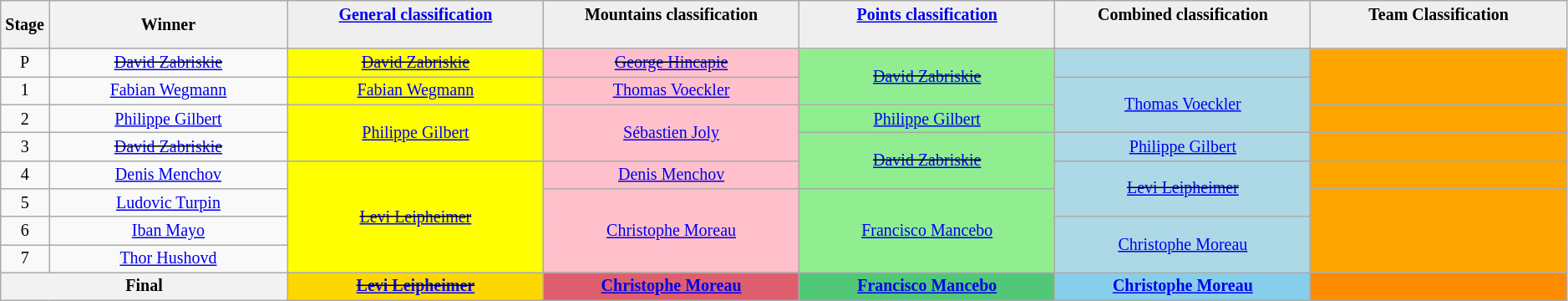<table class="wikitable" style="text-align: center; font-size:smaller;">
<tr style="background:#efefef;">
<th style="width:1%;">Stage</th>
<th style="width:14%;">Winner</th>
<th style="background:#efefef; width:15%;"><a href='#'>General classification</a><br><br></th>
<th style="background:#efefef; width:15%;">Mountains classification<br><br></th>
<th style="background:#efefef; width:15%;"><a href='#'>Points classification</a><br><br></th>
<th style="background:#efefef; width:15%;">Combined classification<br><br></th>
<th style="background:#efefef; width:15%;">Team Classification<br><br></th>
</tr>
<tr>
<td>P</td>
<td><s><a href='#'>David Zabriskie</a></s></td>
<td style="background:yellow;"><s><a href='#'>David Zabriskie</a></s></td>
<td style="background:pink"><s><a href='#'>George Hincapie</a></s></td>
<td style="background:lightgreen;" rowspan="2"><s><a href='#'>David Zabriskie</a></s></td>
<td style="background:#ADD8E6;"></td>
<td style="background:orange;" rowspan="2"></td>
</tr>
<tr>
<td>1</td>
<td><a href='#'>Fabian Wegmann</a></td>
<td style="background:yellow;"><a href='#'>Fabian Wegmann</a></td>
<td style="background:pink"><a href='#'>Thomas Voeckler</a></td>
<td style="background:#ADD8E6;" rowspan="2"><a href='#'>Thomas Voeckler</a></td>
</tr>
<tr>
<td>2</td>
<td><a href='#'>Philippe Gilbert</a></td>
<td style="background:yellow;" rowspan="2"><a href='#'>Philippe Gilbert</a></td>
<td style="background:pink" rowspan="2"><a href='#'>Sébastien Joly</a></td>
<td style="background:lightgreen;"><a href='#'>Philippe Gilbert</a></td>
<td style="background:orange;"></td>
</tr>
<tr>
<td>3</td>
<td><s><a href='#'>David Zabriskie</a></s></td>
<td style="background:lightgreen;" rowspan="2"><s><a href='#'>David Zabriskie</a></s></td>
<td style="background:#ADD8E6;"><a href='#'>Philippe Gilbert</a></td>
<td style="background:orange;"></td>
</tr>
<tr>
<td>4</td>
<td><a href='#'>Denis Menchov</a></td>
<td style="background:yellow;" rowspan="4"><s><a href='#'>Levi Leipheimer</a></s></td>
<td style="background:pink"><a href='#'>Denis Menchov</a></td>
<td style="background:#ADD8E6;" rowspan="2"><s><a href='#'>Levi Leipheimer</a></s></td>
<td style="background:orange;"></td>
</tr>
<tr>
<td>5</td>
<td><a href='#'>Ludovic Turpin</a></td>
<td style="background:pink" rowspan="3"><a href='#'>Christophe Moreau</a></td>
<td style="background:lightgreen;" rowspan="3"><a href='#'>Francisco Mancebo</a></td>
<td style="background:orange;" rowspan=3></td>
</tr>
<tr>
<td>6</td>
<td><a href='#'>Iban Mayo</a></td>
<td style="background:#ADD8E6;" rowspan="2"><a href='#'>Christophe Moreau</a></td>
</tr>
<tr>
<td>7</td>
<td><a href='#'>Thor Hushovd</a></td>
</tr>
<tr>
<th colspan=2><strong>Final</strong></th>
<th style="background:gold;"><s><a href='#'>Levi Leipheimer</a></s></th>
<th style="background:#DD5F6D;"><a href='#'>Christophe Moreau</a></th>
<th style="background:#50C878;"><a href='#'>Francisco Mancebo</a></th>
<th style="background:#87CEEB;"><a href='#'>Christophe Moreau</a></th>
<th style="background:#FF8C00;"></th>
</tr>
</table>
